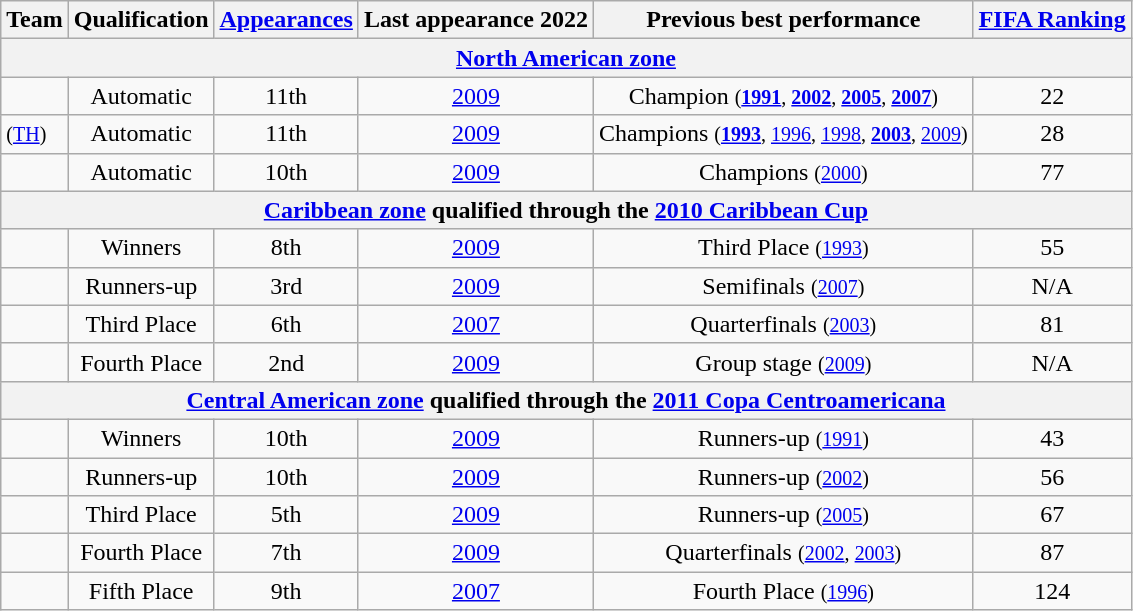<table class="wikitable">
<tr>
<th style=>Team</th>
<th style=>Qualification</th>
<th style=><a href='#'>Appearances</a></th>
<th style=>Last appearance 2022</th>
<th style=>Previous best performance</th>
<th style=><a href='#'>FIFA Ranking</a></th>
</tr>
<tr>
<th colspan=6><a href='#'>North American zone</a></th>
</tr>
<tr>
<td align=></td>
<td align=center>Automatic</td>
<td align=center>11th</td>
<td align=center><a href='#'>2009</a></td>
<td align=center>Champion <small>(<strong><a href='#'>1991</a></strong>, <strong><a href='#'>2002</a></strong>, <strong><a href='#'>2005</a></strong>, <strong><a href='#'>2007</a></strong>)</small></td>
<td align=center>22</td>
</tr>
<tr>
<td align=> <small>(<a href='#'>TH</a>)</small></td>
<td align=center>Automatic</td>
<td align=center>11th</td>
<td align=center><a href='#'>2009</a></td>
<td align=center>Champions <small>(<strong><a href='#'>1993</a></strong>, <a href='#'>1996</a>, <a href='#'>1998</a>, <strong><a href='#'>2003</a></strong>, <a href='#'>2009</a>)</small></td>
<td align=center>28</td>
</tr>
<tr>
<td align=></td>
<td align=center>Automatic</td>
<td align=center>10th</td>
<td align=center><a href='#'>2009</a></td>
<td align=center>Champions <small>(<a href='#'>2000</a>)</small></td>
<td align=center>77</td>
</tr>
<tr>
<th colspan=6><a href='#'>Caribbean zone</a> qualified through the <a href='#'>2010 Caribbean Cup</a></th>
</tr>
<tr>
<td align=></td>
<td align=center>Winners</td>
<td align=center>8th</td>
<td align=center><a href='#'>2009</a></td>
<td align=center>Third Place <small>(<a href='#'>1993</a>)</small></td>
<td align=center>55</td>
</tr>
<tr>
<td align=></td>
<td align=center>Runners-up</td>
<td align=center>3rd</td>
<td align=center><a href='#'>2009</a></td>
<td align=center>Semifinals <small>(<a href='#'>2007</a>)</small></td>
<td align=center>N/A</td>
</tr>
<tr>
<td align=></td>
<td align=center>Third Place</td>
<td align=center>6th</td>
<td align=center><a href='#'>2007</a></td>
<td align=center>Quarterfinals <small>(<a href='#'>2003</a>)</small></td>
<td align=center>81</td>
</tr>
<tr>
<td align=></td>
<td align=center>Fourth Place</td>
<td align=center>2nd</td>
<td align=center><a href='#'>2009</a></td>
<td align=center>Group stage <small>(<a href='#'>2009</a>)</small></td>
<td align=center>N/A</td>
</tr>
<tr>
<th colspan=6><a href='#'>Central American zone</a> qualified through the <a href='#'>2011 Copa Centroamericana</a></th>
</tr>
<tr>
<td align=></td>
<td align=center>Winners</td>
<td align=center>10th</td>
<td align=center><a href='#'>2009</a></td>
<td align=center>Runners-up <small>(<a href='#'>1991</a>)</small></td>
<td align=center>43</td>
</tr>
<tr>
<td align=></td>
<td align=center>Runners-up</td>
<td align=center>10th</td>
<td align=center><a href='#'>2009</a></td>
<td align=center>Runners-up <small>(<a href='#'>2002</a>)</small></td>
<td align=center>56</td>
</tr>
<tr>
<td align=></td>
<td align=center>Third Place</td>
<td align=center>5th</td>
<td align=center><a href='#'>2009</a></td>
<td align=center>Runners-up <small>(<a href='#'>2005</a>)</small></td>
<td align=center>67</td>
</tr>
<tr>
<td align=></td>
<td align=center>Fourth Place</td>
<td align=center>7th</td>
<td align=center><a href='#'>2009</a></td>
<td align=center>Quarterfinals <small>(<a href='#'>2002</a>, <a href='#'>2003</a>)</small></td>
<td align=center>87</td>
</tr>
<tr>
<td align=></td>
<td align=center>Fifth Place</td>
<td align=center>9th</td>
<td align=center><a href='#'>2007</a></td>
<td align=center>Fourth Place <small>(<a href='#'>1996</a>)</small></td>
<td align=center>124</td>
</tr>
</table>
